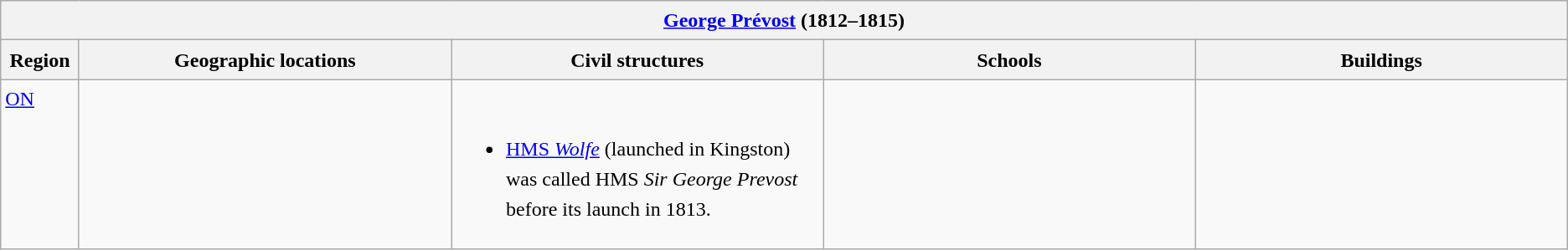<table class="wikitable sortable" style="font-size:1.00em; line-height:1.5em;">
<tr>
<th colspan="5"> <a href='#'>George Prévost</a> (1812–1815)</th>
</tr>
<tr>
<th width="5%">Region</th>
<th width="23.75%">Geographic locations</th>
<th width="23.75%">Civil structures</th>
<th width="23.75%">Schools</th>
<th width="23.75%">Buildings</th>
</tr>
<tr>
<td align=left valign=top> <a href='#'>ON</a></td>
<td></td>
<td align=left valign=top><br><ul><li><a href='#'>HMS <em>Wolfe</em></a> (launched in Kingston) was called HMS <em>Sir George Prevost</em> before its launch in 1813.</li></ul></td>
<td></td>
<td></td>
</tr>
</table>
